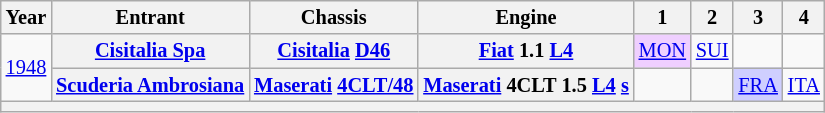<table class="wikitable" style="text-align:center; font-size:85%">
<tr>
<th>Year</th>
<th>Entrant</th>
<th>Chassis</th>
<th>Engine</th>
<th>1</th>
<th>2</th>
<th>3</th>
<th>4</th>
</tr>
<tr>
<td rowspan=2><a href='#'>1948</a></td>
<th nowrap><a href='#'>Cisitalia Spa</a></th>
<th nowrap><a href='#'>Cisitalia</a> <a href='#'>D46</a></th>
<th nowrap><a href='#'>Fiat</a> 1.1 <a href='#'>L4</a></th>
<td style="background:#EFCFFF;"><a href='#'>MON</a><br></td>
<td><a href='#'>SUI</a></td>
<td></td>
<td></td>
</tr>
<tr>
<th nowrap><a href='#'>Scuderia Ambrosiana</a></th>
<th nowrap><a href='#'>Maserati</a> <a href='#'>4CLT/48</a></th>
<th nowrap><a href='#'>Maserati</a> 4CLT 1.5 <a href='#'>L4</a> <a href='#'>s</a></th>
<td></td>
<td></td>
<td style="background:#CFCFFF;"><a href='#'>FRA</a><br></td>
<td><a href='#'>ITA</a></td>
</tr>
<tr>
<th colspan=8></th>
</tr>
</table>
